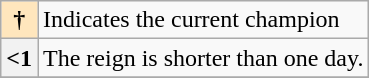<table class="wikitable">
<tr>
<th style="background-color:#ffe6bd">†</th>
<td>Indicates the current champion</td>
</tr>
<tr>
<th><1</th>
<td>The reign is shorter than one day.</td>
</tr>
<tr>
</tr>
</table>
